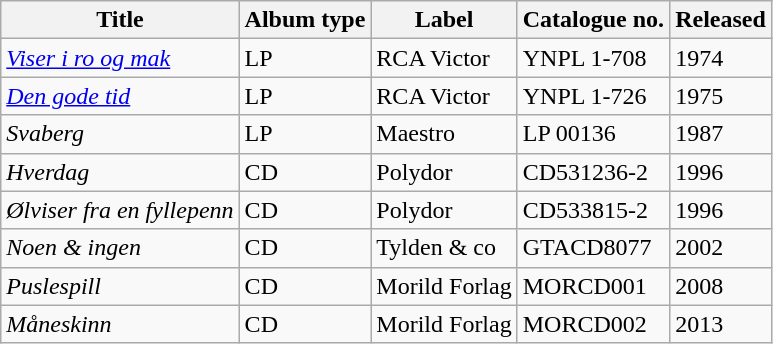<table class="wikitable">
<tr>
<th>Title</th>
<th>Album type</th>
<th>Label</th>
<th>Catalogue no.</th>
<th>Released</th>
</tr>
<tr>
<td><em><a href='#'>Viser i ro og mak</a></em></td>
<td>LP</td>
<td>RCA Victor</td>
<td>YNPL 1-708</td>
<td>1974</td>
</tr>
<tr>
<td><em><a href='#'>Den gode tid</a></em></td>
<td>LP</td>
<td>RCA Victor</td>
<td>YNPL 1-726</td>
<td>1975</td>
</tr>
<tr>
<td><em>Svaberg</em></td>
<td>LP</td>
<td>Maestro</td>
<td>LP 00136</td>
<td>1987</td>
</tr>
<tr>
<td><em>Hverdag</em></td>
<td>CD</td>
<td>Polydor</td>
<td>CD531236-2</td>
<td>1996</td>
</tr>
<tr>
<td><em>Ølviser fra en fyllepenn</em></td>
<td>CD</td>
<td>Polydor</td>
<td>CD533815-2</td>
<td>1996</td>
</tr>
<tr>
<td><em>Noen & ingen</em></td>
<td>CD</td>
<td>Tylden & co</td>
<td>GTACD8077</td>
<td>2002</td>
</tr>
<tr>
<td><em>Puslespill</em></td>
<td>CD</td>
<td>Morild Forlag</td>
<td>MORCD001</td>
<td>2008</td>
</tr>
<tr>
<td><em>Måneskinn</em></td>
<td>CD</td>
<td>Morild Forlag</td>
<td>MORCD002</td>
<td>2013</td>
</tr>
</table>
